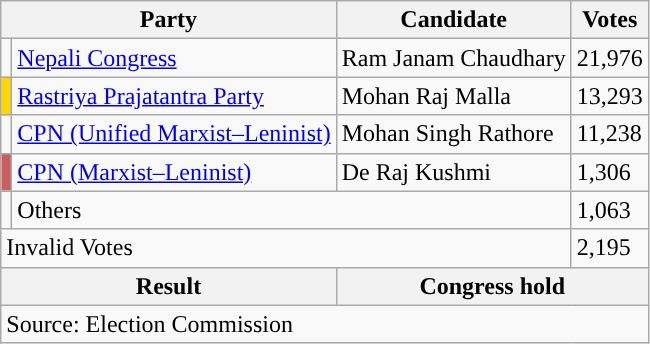<table class="wikitable">
<tr>
<th colspan="2">Party</th>
<th>Candidate</th>
<th>Votes</th>
</tr>
<tr>
<td style="background-color:"></td>
<td><a href='#'>Nepali Congress</a></td>
<td>Ram Janam Chaudhary</td>
<td>21,976</td>
</tr>
<tr>
<td style="background-color:gold"></td>
<td><a href='#'>Rastriya Prajatantra Party</a></td>
<td>Mohan Raj Malla</td>
<td>13,293</td>
</tr>
<tr>
<td style="background-color:"></td>
<td><a href='#'>CPN (Unified Marxist–Leninist)</a></td>
<td>Mohan Singh Rathore</td>
<td>11,238</td>
</tr>
<tr>
<td style="background-color:indianred"></td>
<td><a href='#'>CPN (Marxist–Leninist)</a></td>
<td>De Raj Kushmi</td>
<td>1,306</td>
</tr>
<tr>
<td></td>
<td colspan="2">Others</td>
<td>1,063</td>
</tr>
<tr>
<td colspan="3">Invalid Votes</td>
<td>2,195</td>
</tr>
<tr>
<th colspan="2">Result</th>
<th colspan="2">Congress hold</th>
</tr>
<tr>
<td colspan="4">Source: Election Commission</td>
</tr>
</table>
